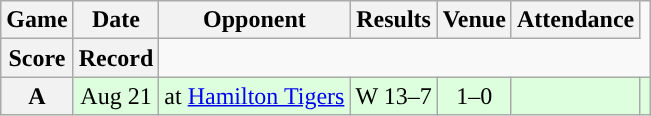<table class="wikitable" style="text-align:center">
<tr>
<th>Game</th>
<th>Date</th>
<th>Opponent</th>
<th>Results</th>
<th>Venue</th>
<th>Attendance</th>
</tr>
<tr>
<th>Score</th>
<th>Record</th>
</tr>
<tr style="background:#ddffdd">
<th>A</th>
<td>Aug 21</td>
<td>at <a href='#'>Hamilton Tigers</a></td>
<td>W 13–7</td>
<td>1–0</td>
<td></td>
<td></td>
</tr>
</table>
